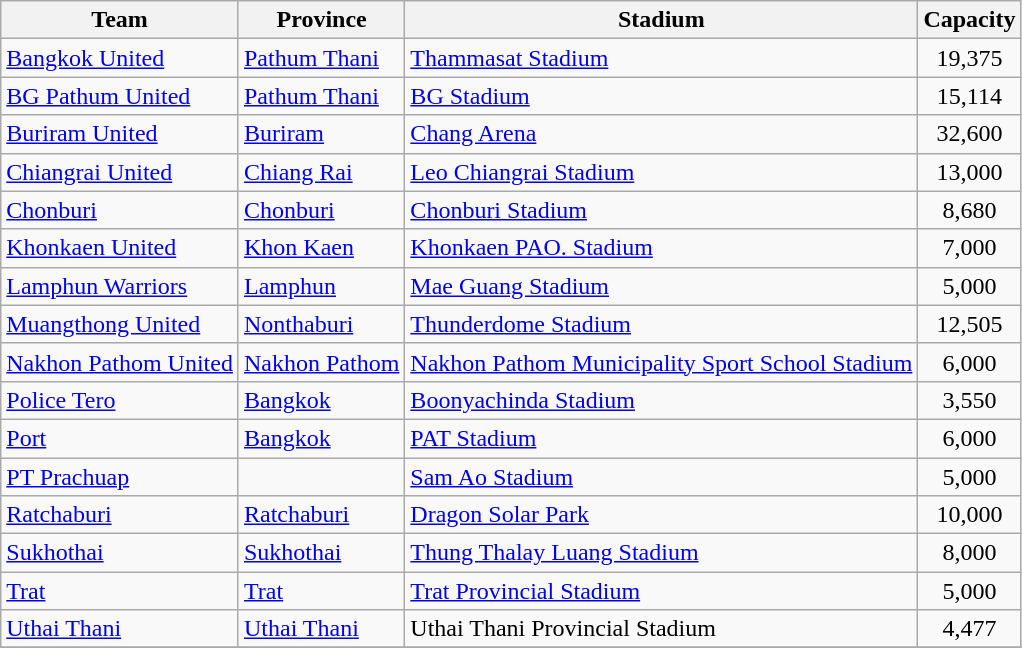<table class="wikitable sortable">
<tr>
<th>Team</th>
<th>Province</th>
<th>Stadium</th>
<th>Capacity</th>
</tr>
<tr>
<td><a href='#'>Bangkok United</a></td>
<td><a href='#'>Pathum Thani</a> </td>
<td><a href='#'>Thammasat Stadium</a></td>
<td align="center">19,375</td>
</tr>
<tr>
<td><a href='#'>BG Pathum United</a></td>
<td><a href='#'>Pathum Thani</a> </td>
<td><a href='#'>BG Stadium</a></td>
<td align="center">15,114</td>
</tr>
<tr>
<td><a href='#'>Buriram United</a></td>
<td><a href='#'>Buriram</a></td>
<td><a href='#'>Chang Arena</a></td>
<td align="center">32,600</td>
</tr>
<tr>
<td><a href='#'>Chiangrai United</a></td>
<td><a href='#'>Chiang Rai</a></td>
<td><a href='#'>Leo Chiangrai Stadium</a></td>
<td align="center">13,000</td>
</tr>
<tr>
<td><a href='#'>Chonburi</a></td>
<td><a href='#'>Chonburi</a></td>
<td><a href='#'>Chonburi Stadium</a></td>
<td align="center">8,680</td>
</tr>
<tr>
<td><a href='#'>Khonkaen United</a></td>
<td><a href='#'>Khon Kaen</a></td>
<td><a href='#'>Khonkaen PAO. Stadium</a></td>
<td align="center">7,000</td>
</tr>
<tr>
<td><a href='#'>Lamphun Warriors</a></td>
<td><a href='#'>Lamphun</a></td>
<td><a href='#'>Mae Guang Stadium</a></td>
<td align="center">5,000</td>
</tr>
<tr>
<td><a href='#'>Muangthong United</a></td>
<td><a href='#'>Nonthaburi</a></td>
<td><a href='#'>Thunderdome Stadium</a></td>
<td align="center">12,505</td>
</tr>
<tr>
<td><a href='#'>Nakhon Pathom United</a></td>
<td><a href='#'>Nakhon Pathom</a></td>
<td><a href='#'>Nakhon Pathom Municipality Sport School Stadium</a></td>
<td align="center">6,000</td>
</tr>
<tr>
<td><a href='#'>Police Tero</a></td>
<td><a href='#'>Bangkok</a> </td>
<td><a href='#'>Boonyachinda Stadium</a></td>
<td align="center">3,550</td>
</tr>
<tr>
<td><a href='#'>Port</a></td>
<td><a href='#'>Bangkok</a> </td>
<td><a href='#'>PAT Stadium</a></td>
<td align="center">6,000</td>
</tr>
<tr>
<td><a href='#'>PT Prachuap</a></td>
<td></td>
<td><a href='#'>Sam Ao Stadium</a></td>
<td align="center">5,000</td>
</tr>
<tr>
<td><a href='#'>Ratchaburi</a></td>
<td><a href='#'>Ratchaburi</a></td>
<td><a href='#'>Dragon Solar Park</a></td>
<td align="center">10,000</td>
</tr>
<tr>
<td><a href='#'>Sukhothai</a></td>
<td><a href='#'>Sukhothai</a></td>
<td><a href='#'>Thung Thalay Luang Stadium</a></td>
<td align="center">8,000</td>
</tr>
<tr>
<td><a href='#'>Trat</a></td>
<td><a href='#'>Trat</a></td>
<td><a href='#'>Trat Provincial Stadium</a></td>
<td align="center">5,000</td>
</tr>
<tr>
<td><a href='#'>Uthai Thani</a></td>
<td><a href='#'>Uthai Thani</a></td>
<td>Uthai Thani Provincial Stadium</td>
<td align="center">4,477</td>
</tr>
<tr>
</tr>
</table>
